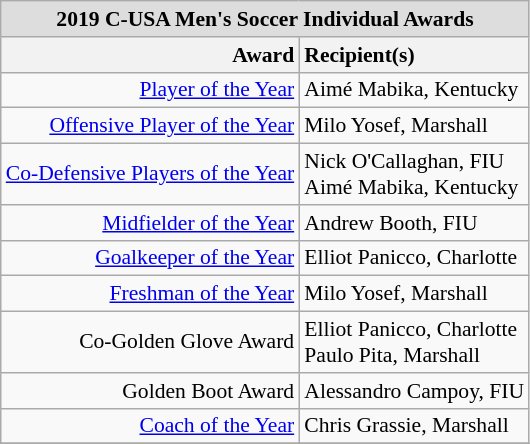<table class="wikitable" style="white-space:nowrap; font-size:90%;">
<tr>
<td colspan="7" style="text-align:center; background:#ddd;"><strong>2019 C-USA Men's Soccer Individual Awards</strong></td>
</tr>
<tr>
<th style="text-align:right;">Award</th>
<th style="text-align:left;">Recipient(s)</th>
</tr>
<tr>
<td style="text-align:right;"><a href='#'>Player of the Year</a></td>
<td style="text-align:left;">Aimé Mabika, Kentucky</td>
</tr>
<tr>
<td style="text-align:right;"><a href='#'>Offensive Player of the Year</a></td>
<td style="text-align:left;">Milo Yosef, Marshall</td>
</tr>
<tr>
<td style="text-align:right;"><a href='#'>Co-Defensive Players of the Year</a></td>
<td style="text-align:left;">Nick O'Callaghan, FIU<br>Aimé Mabika, Kentucky</td>
</tr>
<tr>
<td style="text-align:right;"><a href='#'>Midfielder of the Year</a></td>
<td style="text-align:left;">Andrew Booth, FIU</td>
</tr>
<tr>
<td style="text-align:right;"><a href='#'>Goalkeeper of the Year</a></td>
<td style="text-align:left;">Elliot Panicco, Charlotte</td>
</tr>
<tr>
<td style="text-align:right;"><a href='#'>Freshman of the Year</a></td>
<td style="text-align:left;">Milo Yosef, Marshall</td>
</tr>
<tr>
<td style="text-align:right;">Co-Golden Glove Award</td>
<td style="text-align:left;">Elliot Panicco, Charlotte<br>Paulo Pita, Marshall</td>
</tr>
<tr>
<td style="text-align:right;">Golden Boot Award</td>
<td style="text-align:left;">Alessandro Campoy, FIU</td>
</tr>
<tr>
<td style="text-align:right;"><a href='#'>Coach of the Year</a></td>
<td style="text-align:left;">Chris Grassie, Marshall</td>
</tr>
<tr>
</tr>
</table>
